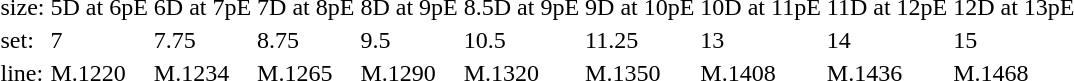<table style="margin-left:40px;">
<tr>
<td>size:</td>
<td>5D at 6pE</td>
<td>6D at 7pE</td>
<td>7D at 8pE</td>
<td>8D at 9pE</td>
<td>8.5D at 9pE</td>
<td>9D at 10pE</td>
<td>10D at 11pE</td>
<td>11D at 12pE</td>
<td>12D at 13pE</td>
</tr>
<tr>
<td>set:</td>
<td>7</td>
<td>7.75</td>
<td>8.75</td>
<td>9.5</td>
<td>10.5</td>
<td>11.25</td>
<td>13</td>
<td>14</td>
<td>15</td>
</tr>
<tr>
<td>line:</td>
<td>M.1220</td>
<td>M.1234</td>
<td>M.1265</td>
<td>M.1290</td>
<td>M.1320</td>
<td>M.1350</td>
<td>M.1408</td>
<td>M.1436</td>
<td>M.1468</td>
</tr>
</table>
